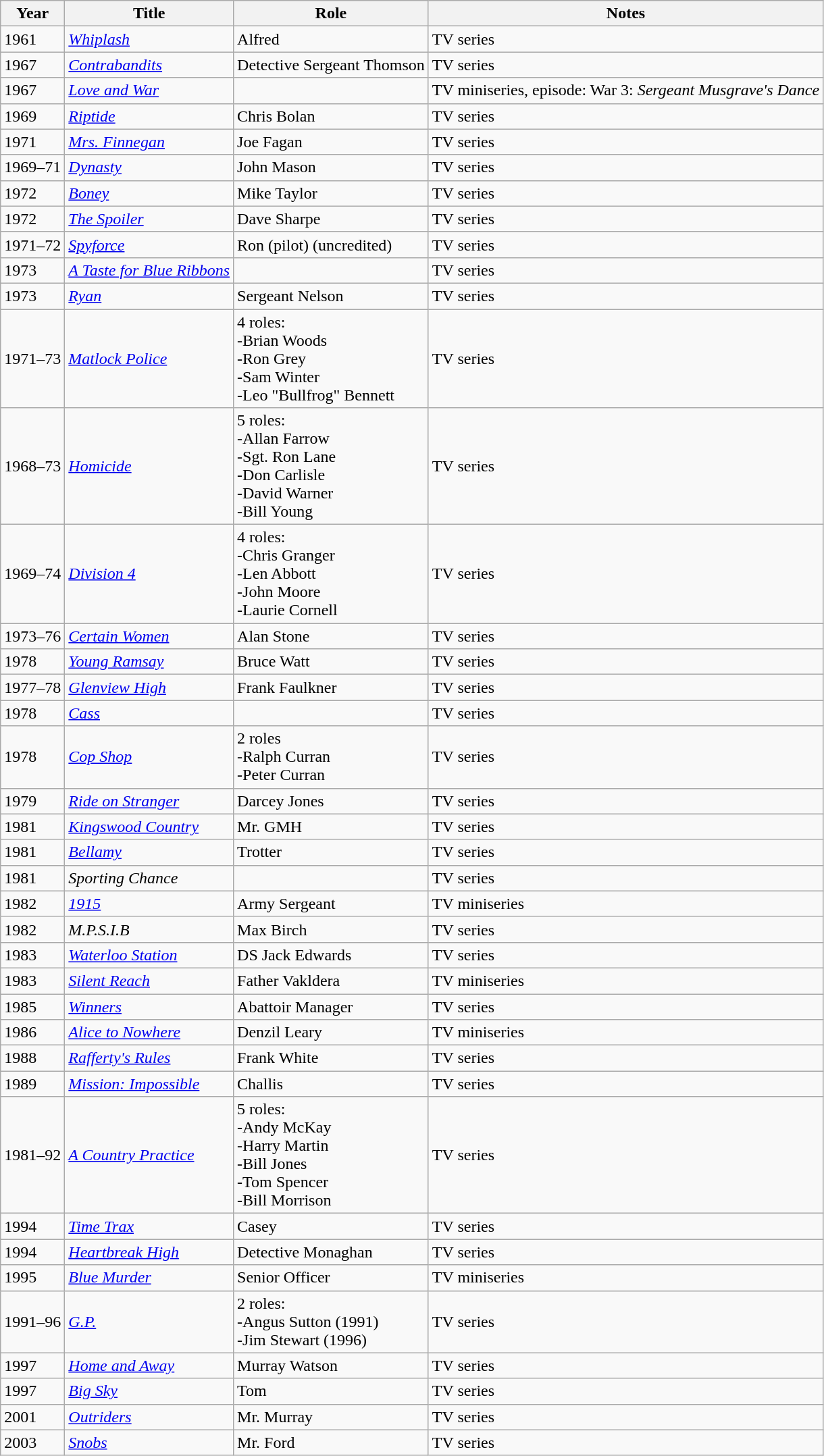<table class="wikitable">
<tr>
<th><strong>Year</strong></th>
<th><strong>Title</strong></th>
<th><strong>Role</strong></th>
<th><strong>Notes</strong></th>
</tr>
<tr>
<td>1961</td>
<td><em><a href='#'>Whiplash</a></em></td>
<td>Alfred</td>
<td>TV series</td>
</tr>
<tr>
<td>1967</td>
<td><em><a href='#'>Contrabandits</a></em></td>
<td>Detective Sergeant Thomson</td>
<td>TV series</td>
</tr>
<tr>
<td>1967</td>
<td><em><a href='#'>Love and War</a></em></td>
<td></td>
<td>TV miniseries, episode: War 3: <em>Sergeant Musgrave's Dance</em></td>
</tr>
<tr>
<td>1969</td>
<td><em><a href='#'>Riptide</a></em></td>
<td>Chris Bolan</td>
<td>TV series</td>
</tr>
<tr>
<td>1971</td>
<td><em><a href='#'>Mrs. Finnegan</a></em></td>
<td>Joe Fagan</td>
<td>TV series</td>
</tr>
<tr>
<td>1969–71</td>
<td><em><a href='#'>Dynasty</a></em></td>
<td>John Mason</td>
<td>TV series</td>
</tr>
<tr>
<td>1972</td>
<td><em><a href='#'>Boney</a></em></td>
<td>Mike Taylor</td>
<td>TV series</td>
</tr>
<tr>
<td>1972</td>
<td><em><a href='#'>The Spoiler</a></em></td>
<td>Dave Sharpe</td>
<td>TV series</td>
</tr>
<tr>
<td>1971–72</td>
<td><em><a href='#'>Spyforce</a></em></td>
<td>Ron (pilot) (uncredited)</td>
<td>TV series</td>
</tr>
<tr>
<td>1973</td>
<td><em><a href='#'>A Taste for Blue Ribbons</a></em></td>
<td></td>
<td>TV series</td>
</tr>
<tr>
<td>1973</td>
<td><em><a href='#'>Ryan</a></em></td>
<td>Sergeant Nelson</td>
<td>TV series</td>
</tr>
<tr>
<td>1971–73</td>
<td><em><a href='#'>Matlock Police</a></em></td>
<td>4 roles:<br>-Brian Woods<br>-Ron Grey<br>-Sam Winter<br>-Leo "Bullfrog" Bennett</td>
<td>TV series</td>
</tr>
<tr>
<td>1968–73</td>
<td><em><a href='#'>Homicide</a></em></td>
<td>5 roles:<br>-Allan Farrow<br>-Sgt. Ron Lane<br>-Don Carlisle<br>-David Warner<br>-Bill Young</td>
<td>TV series</td>
</tr>
<tr>
<td>1969–74</td>
<td><em><a href='#'>Division 4</a></em></td>
<td>4 roles:<br>-Chris Granger<br>-Len Abbott<br>-John Moore<br>-Laurie Cornell</td>
<td>TV series</td>
</tr>
<tr>
<td>1973–76</td>
<td><em><a href='#'>Certain Women</a></em></td>
<td>Alan Stone</td>
<td>TV series</td>
</tr>
<tr>
<td>1978</td>
<td><em><a href='#'>Young Ramsay</a></em></td>
<td>Bruce Watt</td>
<td>TV series</td>
</tr>
<tr>
<td>1977–78</td>
<td><em><a href='#'>Glenview High</a></em></td>
<td>Frank Faulkner</td>
<td>TV series</td>
</tr>
<tr>
<td>1978</td>
<td><em><a href='#'>Cass</a></em></td>
<td></td>
<td>TV series</td>
</tr>
<tr>
<td>1978</td>
<td><em><a href='#'>Cop Shop</a></em></td>
<td>2 roles<br>-Ralph Curran<br>-Peter Curran</td>
<td>TV series</td>
</tr>
<tr>
<td>1979</td>
<td><em><a href='#'>Ride on Stranger</a></em></td>
<td>Darcey Jones</td>
<td>TV series</td>
</tr>
<tr>
<td>1981</td>
<td><em><a href='#'>Kingswood Country</a></em></td>
<td>Mr. GMH</td>
<td>TV series</td>
</tr>
<tr>
<td>1981</td>
<td><em><a href='#'>Bellamy</a></em></td>
<td>Trotter</td>
<td>TV series</td>
</tr>
<tr>
<td>1981</td>
<td><em>Sporting Chance</em></td>
<td></td>
<td>TV series</td>
</tr>
<tr>
<td>1982</td>
<td><em><a href='#'>1915</a></em></td>
<td>Army Sergeant</td>
<td>TV miniseries</td>
</tr>
<tr>
<td>1982</td>
<td><em>M.P.S.I.B</em></td>
<td>Max Birch</td>
<td>TV series</td>
</tr>
<tr>
<td>1983</td>
<td><em><a href='#'>Waterloo Station</a></em></td>
<td>DS Jack Edwards</td>
<td>TV series</td>
</tr>
<tr>
<td>1983</td>
<td><em><a href='#'>Silent Reach</a></em></td>
<td>Father Vakldera</td>
<td>TV miniseries</td>
</tr>
<tr>
<td>1985</td>
<td><em><a href='#'>Winners</a></em></td>
<td>Abattoir Manager</td>
<td>TV series</td>
</tr>
<tr>
<td>1986</td>
<td><em><a href='#'>Alice to Nowhere</a></em></td>
<td>Denzil Leary</td>
<td>TV miniseries</td>
</tr>
<tr>
<td>1988</td>
<td><em><a href='#'>Rafferty's Rules</a></em></td>
<td>Frank White</td>
<td>TV series</td>
</tr>
<tr>
<td>1989</td>
<td><em><a href='#'>Mission: Impossible</a></em></td>
<td>Challis</td>
<td>TV series</td>
</tr>
<tr>
<td>1981–92</td>
<td><em><a href='#'>A Country Practice</a></em></td>
<td>5 roles:<br>-Andy McKay<br>-Harry Martin<br>-Bill Jones<br>-Tom Spencer<br>-Bill Morrison</td>
<td>TV series</td>
</tr>
<tr>
<td>1994</td>
<td><em><a href='#'>Time Trax</a></em></td>
<td>Casey</td>
<td>TV series</td>
</tr>
<tr>
<td>1994</td>
<td><em><a href='#'>Heartbreak High</a></em></td>
<td>Detective Monaghan</td>
<td>TV series</td>
</tr>
<tr>
<td>1995</td>
<td><em><a href='#'>Blue Murder</a></em></td>
<td>Senior Officer</td>
<td>TV miniseries</td>
</tr>
<tr>
<td>1991–96</td>
<td><em><a href='#'>G.P.</a></em></td>
<td>2 roles:<br>-Angus Sutton (1991)<br>-Jim Stewart (1996)</td>
<td>TV series</td>
</tr>
<tr>
<td>1997</td>
<td><em><a href='#'>Home and Away</a></em></td>
<td>Murray Watson</td>
<td>TV series</td>
</tr>
<tr>
<td>1997</td>
<td><em><a href='#'>Big Sky</a></em></td>
<td>Tom</td>
<td>TV series</td>
</tr>
<tr>
<td>2001</td>
<td><em><a href='#'>Outriders</a></em></td>
<td>Mr. Murray</td>
<td>TV series</td>
</tr>
<tr>
<td>2003</td>
<td><em><a href='#'>Snobs</a></em></td>
<td>Mr. Ford</td>
<td>TV series</td>
</tr>
</table>
